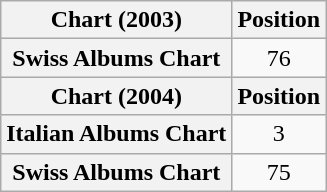<table class="wikitable sortable plainrowheaders">
<tr>
<th>Chart (2003)</th>
<th>Position</th>
</tr>
<tr>
<th scope="row">Swiss Albums Chart</th>
<td style="text-align:center;">76</td>
</tr>
<tr>
<th scope="col">Chart (2004)</th>
<th scope="col">Position</th>
</tr>
<tr>
<th scope="row">Italian Albums Chart</th>
<td style="text-align:center;">3</td>
</tr>
<tr>
<th scope="row">Swiss Albums Chart</th>
<td style="text-align:center;">75</td>
</tr>
</table>
